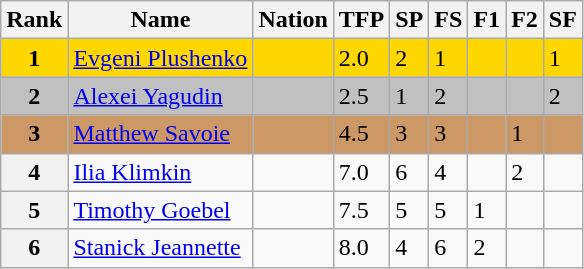<table class="wikitable">
<tr>
<th>Rank</th>
<th>Name</th>
<th>Nation</th>
<th>TFP</th>
<th>SP</th>
<th>FS</th>
<th>F1</th>
<th>F2</th>
<th>SF</th>
</tr>
<tr bgcolor="gold">
<td align="center"><strong>1</strong></td>
<td><a href='#'>Evgeni Plushenko</a></td>
<td></td>
<td>2.0</td>
<td>2</td>
<td>1</td>
<td></td>
<td></td>
<td>1</td>
</tr>
<tr bgcolor="silver">
<td align="center"><strong>2</strong></td>
<td><a href='#'>Alexei Yagudin</a></td>
<td></td>
<td>2.5</td>
<td>1</td>
<td>2</td>
<td></td>
<td></td>
<td>2</td>
</tr>
<tr bgcolor="cc9966">
<td align="center"><strong>3</strong></td>
<td><a href='#'>Matthew Savoie</a></td>
<td></td>
<td>4.5</td>
<td>3</td>
<td>3</td>
<td></td>
<td>1</td>
<td></td>
</tr>
<tr>
<th>4</th>
<td><a href='#'>Ilia Klimkin</a></td>
<td></td>
<td>7.0</td>
<td>6</td>
<td>4</td>
<td></td>
<td>2</td>
<td></td>
</tr>
<tr>
<th>5</th>
<td><a href='#'>Timothy Goebel</a></td>
<td></td>
<td>7.5</td>
<td>5</td>
<td>5</td>
<td>1</td>
<td></td>
<td></td>
</tr>
<tr>
<th>6</th>
<td><a href='#'>Stanick Jeannette</a></td>
<td></td>
<td>8.0</td>
<td>4</td>
<td>6</td>
<td>2</td>
<td></td>
<td></td>
</tr>
</table>
